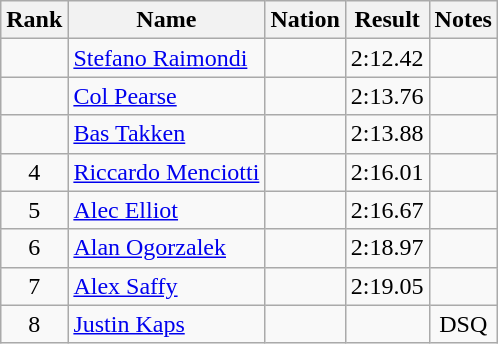<table class="wikitable sortable" style="text-align:center">
<tr>
<th>Rank</th>
<th>Name</th>
<th>Nation</th>
<th>Result</th>
<th>Notes</th>
</tr>
<tr>
<td></td>
<td align=left><a href='#'>Stefano Raimondi</a></td>
<td align=left></td>
<td>2:12.42</td>
<td></td>
</tr>
<tr>
<td></td>
<td align=left><a href='#'>Col Pearse</a></td>
<td align=left></td>
<td>2:13.76</td>
<td></td>
</tr>
<tr>
<td></td>
<td align=left><a href='#'>Bas Takken</a></td>
<td align=left></td>
<td>2:13.88</td>
<td></td>
</tr>
<tr>
<td>4</td>
<td align=left><a href='#'>Riccardo Menciotti</a></td>
<td align=left></td>
<td>2:16.01</td>
<td></td>
</tr>
<tr>
<td>5</td>
<td align=left><a href='#'>Alec Elliot</a></td>
<td align=left></td>
<td>2:16.67</td>
<td></td>
</tr>
<tr>
<td>6</td>
<td align=left><a href='#'>Alan Ogorzalek</a></td>
<td align=left></td>
<td>2:18.97</td>
<td></td>
</tr>
<tr>
<td>7</td>
<td align=left><a href='#'>Alex Saffy</a></td>
<td align=left></td>
<td>2:19.05</td>
<td></td>
</tr>
<tr>
<td>8</td>
<td align=left><a href='#'>Justin Kaps</a></td>
<td align=left></td>
<td></td>
<td>DSQ</td>
</tr>
</table>
